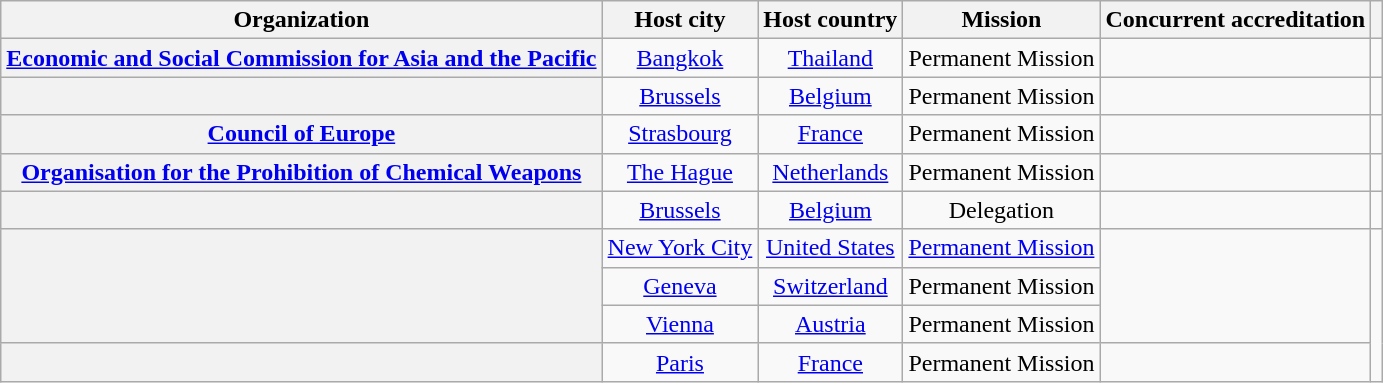<table class="wikitable plainrowheaders" style="text-align:center;">
<tr>
<th scope="col">Organization</th>
<th scope="col">Host city</th>
<th scope="col">Host country</th>
<th scope="col">Mission</th>
<th scope="col">Concurrent accreditation</th>
<th scope="col"></th>
</tr>
<tr>
<th scope="row"><a href='#'>Economic and Social Commission for Asia and the Pacific</a></th>
<td><a href='#'>Bangkok</a></td>
<td><a href='#'>Thailand</a></td>
<td>Permanent Mission</td>
<td></td>
<td></td>
</tr>
<tr>
<th scope="row"></th>
<td><a href='#'>Brussels</a></td>
<td><a href='#'>Belgium</a></td>
<td>Permanent Mission</td>
<td></td>
<td></td>
</tr>
<tr>
<th scope="row"><a href='#'>Council of Europe</a></th>
<td><a href='#'>Strasbourg</a></td>
<td><a href='#'>France</a></td>
<td>Permanent Mission</td>
<td></td>
<td></td>
</tr>
<tr>
<th scope="row"><a href='#'>Organisation for the Prohibition of Chemical Weapons</a></th>
<td><a href='#'>The Hague</a></td>
<td><a href='#'>Netherlands</a></td>
<td>Permanent Mission</td>
<td></td>
<td></td>
</tr>
<tr>
<th scope="row"></th>
<td><a href='#'>Brussels</a></td>
<td><a href='#'>Belgium</a></td>
<td>Delegation</td>
<td></td>
<td></td>
</tr>
<tr>
<th rowspan="3" scope="row"></th>
<td><a href='#'>New York City</a></td>
<td><a href='#'>United States</a></td>
<td><a href='#'>Permanent Mission</a></td>
<td rowspan="3"></td>
<td rowspan="4"></td>
</tr>
<tr>
<td><a href='#'>Geneva</a></td>
<td><a href='#'>Switzerland</a></td>
<td>Permanent Mission</td>
</tr>
<tr>
<td><a href='#'>Vienna</a></td>
<td><a href='#'>Austria</a></td>
<td>Permanent Mission</td>
</tr>
<tr>
<th scope="row"></th>
<td><a href='#'>Paris</a></td>
<td><a href='#'>France</a></td>
<td>Permanent Mission</td>
<td></td>
</tr>
</table>
